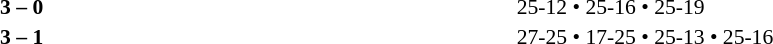<table width=100% cellspacing=1>
<tr>
<th width=20%></th>
<th width=12%></th>
<th width=20%></th>
<th width=33%></th>
<td></td>
</tr>
<tr style=font-size:90%>
<td align=right></td>
<td align=center><strong>3 – 0</strong></td>
<td></td>
<td>25-12 • 25-16 • 25-19</td>
<td></td>
</tr>
<tr style=font-size:90%>
<td align=right></td>
<td align=center><strong>3 – 1</strong></td>
<td></td>
<td>27-25 • 17-25 • 25-13 • 25-16</td>
</tr>
</table>
